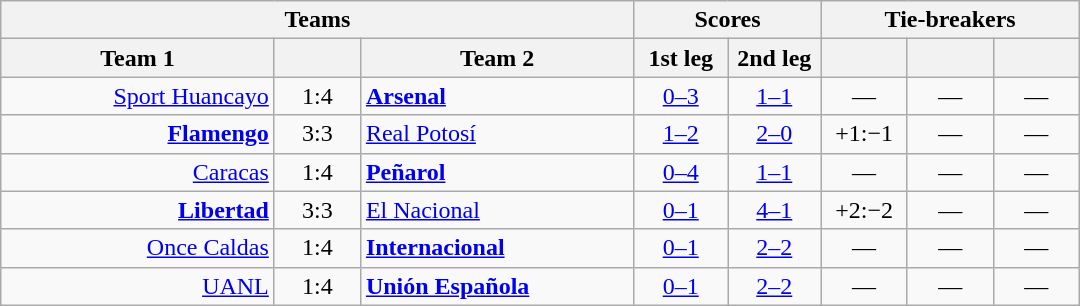<table class="wikitable" style="text-align:center;">
<tr>
<th colspan=3>Teams</th>
<th colspan=2>Scores</th>
<th colspan=3>Tie-breakers</th>
</tr>
<tr>
<th width="175">Team 1</th>
<th width="50"></th>
<th width="175">Team 2</th>
<th width="55">1st leg</th>
<th width="55">2nd leg</th>
<th width="50"></th>
<th width="50"></th>
<th width="50"></th>
</tr>
<tr>
<td align=right><a href='#'>Sport Huancayo</a> </td>
<td>1:4</td>
<td align=left> <strong><a href='#'>Arsenal</a></strong></td>
<td><a href='#'>0–3</a></td>
<td><a href='#'>1–1</a></td>
<td>—</td>
<td>—</td>
<td>—</td>
</tr>
<tr>
<td align=right><strong><a href='#'>Flamengo</a></strong> </td>
<td>3:3</td>
<td align=left> <a href='#'>Real Potosí</a></td>
<td><a href='#'>1–2</a></td>
<td><a href='#'>2–0</a></td>
<td>+1:−1</td>
<td>—</td>
<td>—</td>
</tr>
<tr>
<td align=right><a href='#'>Caracas</a> </td>
<td>1:4</td>
<td align=left> <strong><a href='#'>Peñarol</a></strong></td>
<td><a href='#'>0–4</a></td>
<td><a href='#'>1–1</a></td>
<td>—</td>
<td>—</td>
<td>—</td>
</tr>
<tr>
<td align=right><strong><a href='#'>Libertad</a></strong> </td>
<td>3:3</td>
<td align=left> <a href='#'>El Nacional</a></td>
<td><a href='#'>0–1</a></td>
<td><a href='#'>4–1</a></td>
<td>+2:−2</td>
<td>—</td>
<td>—</td>
</tr>
<tr>
<td align=right><a href='#'>Once Caldas</a> </td>
<td>1:4</td>
<td align=left> <strong><a href='#'>Internacional</a></strong></td>
<td><a href='#'>0–1</a></td>
<td><a href='#'>2–2</a></td>
<td>—</td>
<td>—</td>
<td>—</td>
</tr>
<tr>
<td align=right><a href='#'>UANL</a> </td>
<td>1:4</td>
<td align=left> <strong><a href='#'>Unión Española</a></strong></td>
<td><a href='#'>0–1</a></td>
<td><a href='#'>2–2</a></td>
<td>—</td>
<td>—</td>
<td>—</td>
</tr>
</table>
